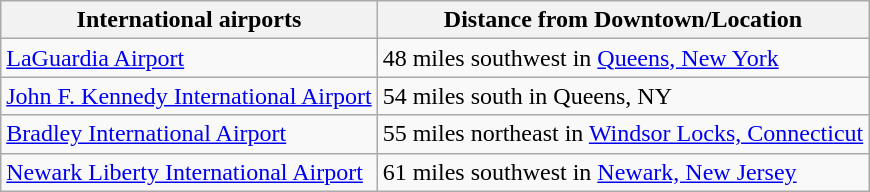<table class="wikitable">
<tr>
<th>International airports</th>
<th>Distance from Downtown/Location</th>
</tr>
<tr>
<td><a href='#'>LaGuardia Airport</a></td>
<td>48 miles southwest in <a href='#'>Queens, New York</a></td>
</tr>
<tr>
<td><a href='#'>John F. Kennedy International Airport</a></td>
<td>54 miles south in Queens, NY</td>
</tr>
<tr>
<td><a href='#'>Bradley International Airport</a></td>
<td>55 miles northeast in <a href='#'>Windsor Locks, Connecticut</a></td>
</tr>
<tr>
<td><a href='#'>Newark Liberty International Airport</a></td>
<td>61 miles southwest in <a href='#'>Newark, New Jersey</a></td>
</tr>
</table>
